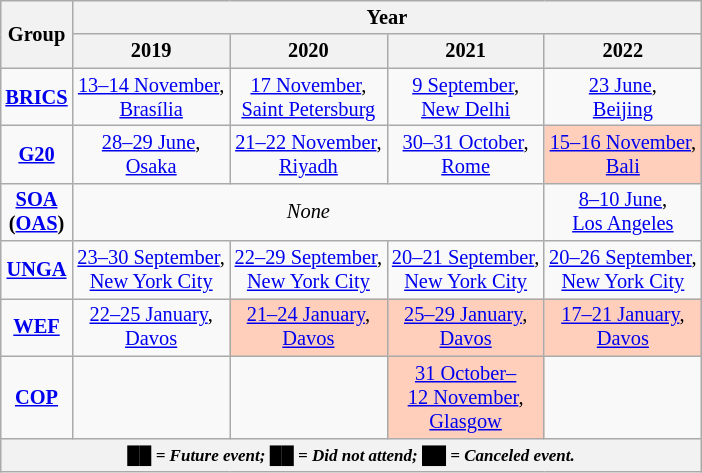<table class="wikitable" style="margin:1em auto; font-size:85%; text-align:center;">
<tr>
<th rowspan="2">Group</th>
<th colspan="4">Year</th>
</tr>
<tr>
<th>2019</th>
<th>2020</th>
<th>2021</th>
<th>2022</th>
</tr>
<tr>
<td><strong><a href='#'>BRICS</a></strong></td>
<td><a href='#'>13–14 November</a>,<br> <a href='#'>Brasília</a></td>
<td><a href='#'>17 November</a>,<br> <a href='#'>Saint Petersburg</a></td>
<td><a href='#'>9 September</a>,<br> <a href='#'>New Delhi</a></td>
<td><a href='#'>23 June</a>,<br> <a href='#'>Beijing</a></td>
</tr>
<tr>
<td><strong><a href='#'>G20</a></strong></td>
<td><a href='#'>28–29 June</a>,<br> <a href='#'>Osaka</a></td>
<td><a href='#'>21–22 November</a>,<br> <a href='#'>Riyadh</a></td>
<td><a href='#'>30–31 October</a>,<br> <a href='#'>Rome</a></td>
<td style="background:#ffcfbc;"><a href='#'>15–16 November</a>,<br> <a href='#'>Bali</a></td>
</tr>
<tr>
<td><strong><a href='#'>SOA</a><br>(<a href='#'>OAS</a>)</strong></td>
<td colspan="3"><em>None</em></td>
<td><a href='#'>8–10 June</a>,<br> <a href='#'>Los Angeles</a></td>
</tr>
<tr>
<td><strong><a href='#'>UNGA</a></strong></td>
<td><a href='#'>23–30 September</a>,<br> <a href='#'>New York City</a></td>
<td><a href='#'>22–29 September</a>,<br> <a href='#'>New York City</a></td>
<td><a href='#'>20–21 September</a>,<br> <a href='#'>New York City</a></td>
<td><a href='#'>20–26 September</a>,<br> <a href='#'>New York City</a></td>
</tr>
<tr>
<td><strong><a href='#'>WEF</a></strong></td>
<td><a href='#'>22–25 January</a>,<br> <a href='#'>Davos</a></td>
<td style="background:#ffcfbc;"><a href='#'>21–24 January</a>,<br> <a href='#'>Davos</a></td>
<td style="background:#ffcfbc;"><a href='#'>25–29 January</a>,<br> <a href='#'>Davos</a></td>
<td style="background:#ffcfbc;"><a href='#'>17–21 January</a>,<br> <a href='#'>Davos</a></td>
</tr>
<tr>
<td><strong><a href='#'>COP</a></strong></td>
<td></td>
<td></td>
<td style="background:#ffcfbc;"><a href='#'>31 October–<br>12 November</a>,<br> <a href='#'>Glasgow</a></td>
<td></td>
</tr>
<tr>
<th colspan="6"><small><em><span>██</span> = Future event; <span>██</span> = Did not attend; <span>██</span> = Canceled event.</em></small></th>
</tr>
</table>
